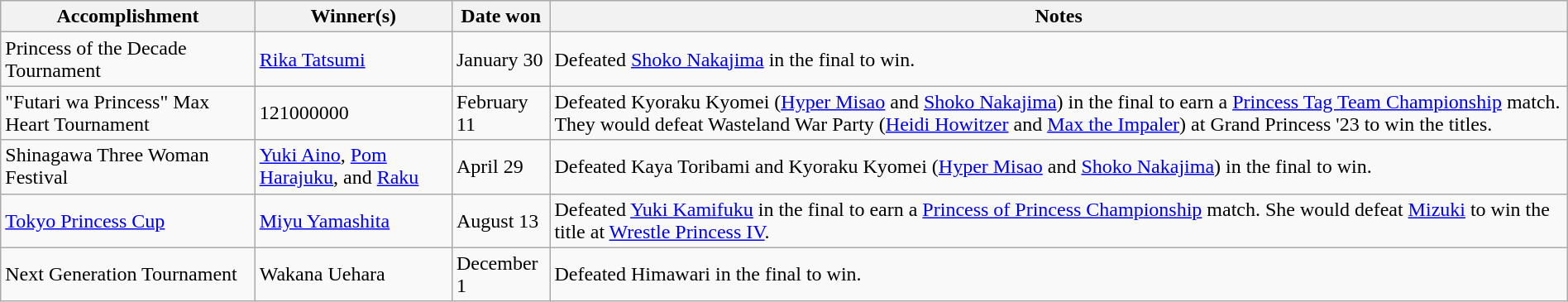<table class="wikitable" style="width:100%;">
<tr>
<th>Accomplishment</th>
<th>Winner(s)</th>
<th>Date won</th>
<th>Notes</th>
</tr>
<tr>
<td>Princess of the Decade Tournament</td>
<td><a href='#'>Rika Tatsumi</a></td>
<td>January 30</td>
<td>Defeated <a href='#'>Shoko Nakajima</a> in the final to win.</td>
</tr>
<tr>
<td>"Futari wa Princess" Max Heart Tournament</td>
<td>121000000<br></td>
<td>February 11</td>
<td>Defeated Kyoraku Kyomei (<a href='#'>Hyper Misao</a> and <a href='#'>Shoko Nakajima</a>) in the final to earn a <a href='#'>Princess Tag Team Championship</a> match. They would defeat Wasteland War Party (<a href='#'>Heidi Howitzer</a> and <a href='#'>Max the Impaler</a>) at Grand Princess '23 to win the titles.</td>
</tr>
<tr>
<td>Shinagawa Three Woman Festival</td>
<td><a href='#'>Yuki Aino</a>, <a href='#'>Pom Harajuku</a>, and <a href='#'>Raku</a></td>
<td>April 29<br></td>
<td>Defeated Kaya Toribami and Kyoraku Kyomei (<a href='#'>Hyper Misao</a> and <a href='#'>Shoko Nakajima</a>) in the final to win.</td>
</tr>
<tr>
<td><a href='#'>Tokyo Princess Cup</a></td>
<td><a href='#'>Miyu Yamashita</a></td>
<td>August 13</td>
<td>Defeated <a href='#'>Yuki Kamifuku</a> in the final to earn a <a href='#'>Princess of Princess Championship</a> match. She would defeat <a href='#'>Mizuki</a> to win the title at <a href='#'>Wrestle Princess IV</a>.</td>
</tr>
<tr>
<td>Next Generation Tournament</td>
<td>Wakana Uehara</td>
<td>December 1</td>
<td>Defeated Himawari in the final to win.</td>
</tr>
</table>
